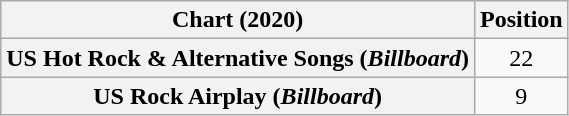<table class="wikitable plainrowheaders" style="text-align:center">
<tr>
<th scope="col">Chart (2020)</th>
<th scope="col">Position</th>
</tr>
<tr>
<th scope="row">US Hot Rock & Alternative Songs (<em>Billboard</em>)</th>
<td>22</td>
</tr>
<tr>
<th scope="row">US Rock Airplay (<em>Billboard</em>)</th>
<td>9</td>
</tr>
</table>
